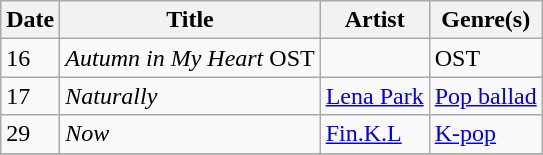<table class="wikitable" style="text-align: left;">
<tr>
<th>Date</th>
<th>Title</th>
<th>Artist</th>
<th>Genre(s)</th>
</tr>
<tr>
<td>16</td>
<td><em>Autumn in My Heart</em> OST</td>
<td></td>
<td>OST</td>
</tr>
<tr>
<td>17</td>
<td><em>Naturally</em></td>
<td><a href='#'>Lena Park</a></td>
<td><a href='#'>Pop ballad</a></td>
</tr>
<tr>
<td>29</td>
<td><em>Now</em></td>
<td><a href='#'>Fin.K.L</a></td>
<td><a href='#'>K-pop</a></td>
</tr>
<tr>
</tr>
</table>
